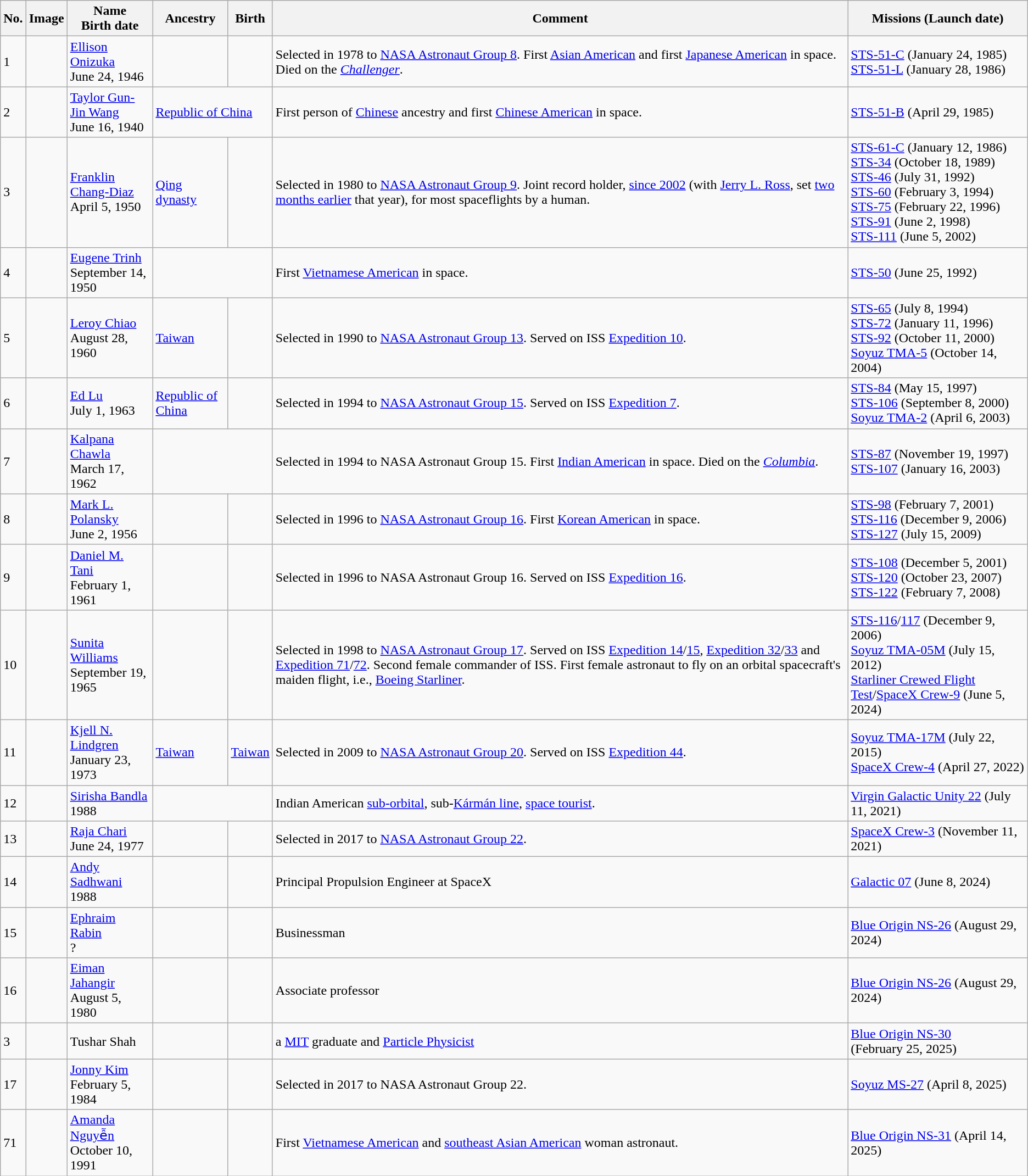<table class="wikitable sticky-header">
<tr>
<th>No.</th>
<th>Image</th>
<th>Name<br>Birth date</th>
<th>Ancestry</th>
<th>Birth</th>
<th>Comment</th>
<th>Missions (Launch date)</th>
</tr>
<tr>
<td>1</td>
<td></td>
<td><a href='#'>Ellison Onizuka</a><br>June 24, 1946</td>
<td></td>
<td></td>
<td>Selected in 1978 to <a href='#'>NASA Astronaut Group 8</a>. First <a href='#'>Asian American</a> and first <a href='#'>Japanese American</a> in space. Died on the <a href='#'><em>Challenger</em></a>.</td>
<td><a href='#'>STS-51-C</a> (January 24, 1985)<br><a href='#'>STS-51-L</a> (January 28, 1986)</td>
</tr>
<tr>
<td>2</td>
<td></td>
<td><a href='#'>Taylor Gun-Jin Wang</a><br>June 16, 1940</td>
<td colspan="2"> <a href='#'>Republic of China</a></td>
<td>First person of <a href='#'>Chinese</a> ancestry and first <a href='#'>Chinese American</a> in space.</td>
<td><a href='#'>STS-51-B</a> (April 29, 1985)</td>
</tr>
<tr>
<td>3</td>
<td></td>
<td><a href='#'>Franklin Chang-Diaz</a><br>April 5, 1950</td>
<td> <a href='#'>Qing dynasty</a> </td>
<td></td>
<td>Selected in 1980 to <a href='#'>NASA Astronaut Group 9</a>. Joint record holder, <a href='#'>since 2002</a> (with <a href='#'>Jerry L. Ross</a>, set <a href='#'>two months earlier</a> that year), for most spaceflights by a human.</td>
<td><a href='#'>STS-61-C</a> (January 12, 1986)<br><a href='#'>STS-34</a> (October 18, 1989)<br><a href='#'>STS-46</a> (July 31, 1992)<br><a href='#'>STS-60</a> (February 3, 1994)<br><a href='#'>STS-75</a> (February 22, 1996)<br><a href='#'>STS-91</a> (June 2, 1998)<br><a href='#'>STS-111</a> (June 5, 2002)</td>
</tr>
<tr>
<td>4</td>
<td></td>
<td><a href='#'>Eugene Trinh</a><br>September 14, 1950</td>
<td colspan="2"></td>
<td>First <a href='#'>Vietnamese American</a> in space.</td>
<td><a href='#'>STS-50</a> (June 25, 1992)</td>
</tr>
<tr>
<td>5</td>
<td></td>
<td><a href='#'>Leroy Chiao</a><br>August 28, 1960</td>
<td> <a href='#'>Taiwan</a></td>
<td></td>
<td>Selected in 1990 to <a href='#'>NASA Astronaut Group 13</a>. Served on ISS <a href='#'>Expedition 10</a>.</td>
<td><a href='#'>STS-65</a> (July 8, 1994)<br><a href='#'>STS-72</a> (January 11, 1996)<br><a href='#'>STS-92</a> (October 11, 2000)<br><a href='#'>Soyuz TMA-5</a> (October 14, 2004)</td>
</tr>
<tr>
<td>6</td>
<td></td>
<td><a href='#'>Ed Lu</a><br>July 1, 1963</td>
<td> <a href='#'>Republic of China</a></td>
<td></td>
<td>Selected in 1994 to <a href='#'>NASA Astronaut Group 15</a>. Served on ISS <a href='#'>Expedition 7</a>.</td>
<td><a href='#'>STS-84</a> (May 15, 1997)<br><a href='#'>STS-106</a> (September 8, 2000)<br><a href='#'>Soyuz TMA-2</a> (April 6, 2003)</td>
</tr>
<tr>
<td>7</td>
<td></td>
<td><a href='#'>Kalpana Chawla</a><br>March 17, 1962</td>
<td colspan="2"></td>
<td>Selected in 1994 to NASA Astronaut Group 15. First <a href='#'>Indian American</a> in space. Died on the <a href='#'><em>Columbia</em></a>.</td>
<td><a href='#'>STS-87</a> (November 19, 1997)<br><a href='#'>STS-107</a> (January 16, 2003)</td>
</tr>
<tr>
<td>8</td>
<td></td>
<td><a href='#'>Mark L. Polansky</a><br>June 2, 1956</td>
<td></td>
<td></td>
<td>Selected in 1996 to <a href='#'>NASA Astronaut Group 16</a>. First <a href='#'>Korean American</a> in space.</td>
<td><a href='#'>STS-98</a> (February 7, 2001)<br><a href='#'>STS-116</a> (December 9, 2006)<br><a href='#'>STS-127</a> (July 15, 2009)</td>
</tr>
<tr>
<td>9</td>
<td></td>
<td><a href='#'>Daniel M. Tani</a><br>February 1, 1961</td>
<td></td>
<td></td>
<td>Selected in 1996 to NASA Astronaut Group 16. Served on ISS <a href='#'>Expedition 16</a>.</td>
<td><a href='#'>STS-108</a> (December 5, 2001)<br><a href='#'>STS-120</a> (October 23, 2007)<br><a href='#'>STS-122</a> (February 7, 2008)</td>
</tr>
<tr>
<td>10</td>
<td></td>
<td><a href='#'>Sunita Williams</a><br>September 19, 1965</td>
<td></td>
<td></td>
<td>Selected in 1998 to <a href='#'>NASA Astronaut Group 17</a>. Served on ISS <a href='#'>Expedition 14</a>/<a href='#'>15</a>, <a href='#'>Expedition 32</a>/<a href='#'>33</a> and <a href='#'>Expedition 71</a>/<a href='#'>72</a>. Second female commander of ISS. First female astronaut to fly on an orbital spacecraft's maiden flight, i.e., <a href='#'>Boeing Starliner</a>.</td>
<td><a href='#'>STS-116</a>/<a href='#'>117</a> (December 9, 2006)<br> <a href='#'>Soyuz TMA-05M</a> (July 15, 2012)<br><a href='#'>Starliner Crewed Flight Test</a>/<a href='#'>SpaceX Crew-9</a> (June 5, 2024)</td>
</tr>
<tr>
<td>11</td>
<td></td>
<td><a href='#'>Kjell N. Lindgren</a><br>January 23, 1973</td>
<td> <a href='#'>Taiwan</a> <br></td>
<td> <a href='#'>Taiwan</a></td>
<td>Selected in 2009 to <a href='#'>NASA Astronaut Group 20</a>. Served on ISS <a href='#'>Expedition 44</a>.</td>
<td><a href='#'>Soyuz TMA-17M</a> (July 22, 2015)<br><a href='#'>SpaceX Crew-4</a> (April 27, 2022)</td>
</tr>
<tr>
<td>12</td>
<td></td>
<td><a href='#'>Sirisha Bandla</a><br>1988</td>
<td colspan="2"></td>
<td>Indian American <a href='#'>sub-orbital</a>, sub-<a href='#'>Kármán line</a>, <a href='#'>space tourist</a>.</td>
<td><a href='#'>Virgin Galactic Unity 22</a> (July 11, 2021)</td>
</tr>
<tr>
<td>13</td>
<td></td>
<td><a href='#'>Raja Chari</a><br>June 24, 1977</td>
<td></td>
<td></td>
<td>Selected in 2017 to <a href='#'>NASA Astronaut Group 22</a>.</td>
<td><a href='#'>SpaceX Crew-3</a> (November 11, 2021)</td>
</tr>
<tr>
<td>14</td>
<td></td>
<td><a href='#'>Andy Sadhwani</a><br>1988</td>
<td style="text-align:center;"></td>
<td style="text-align:center;"></td>
<td>Principal Propulsion Engineer at SpaceX</td>
<td> <a href='#'>Galactic 07</a> (June 8, 2024)</td>
</tr>
<tr>
<td>15</td>
<td></td>
<td><a href='#'>Ephraim Rabin</a><br>?</td>
<td style="text-align:center;"></td>
<td style="text-align:center;"></td>
<td>Businessman</td>
<td> <a href='#'>Blue Origin NS-26</a> (August 29, 2024)</td>
</tr>
<tr>
<td>16</td>
<td></td>
<td><a href='#'>Eiman Jahangir</a><br>August 5, 1980</td>
<td style="text-align:center;"></td>
<td style="text-align:center;"></td>
<td>Associate professor</td>
<td> <a href='#'>Blue Origin NS-26</a> (August 29, 2024)</td>
</tr>
<tr>
<td>3</td>
<td></td>
<td>Tushar Shah</td>
<td style="text-align:center;"></td>
<td style="text-align:center;"></td>
<td>a <a href='#'>MIT</a> graduate and <a href='#'>Particle Physicist</a></td>
<td> <a href='#'>Blue Origin NS-30</a><br>(February 25, 2025)</td>
</tr>
<tr>
<td>17</td>
<td></td>
<td><a href='#'>Jonny Kim</a><br>February 5, 1984</td>
<td></td>
<td></td>
<td>Selected in 2017 to NASA Astronaut Group 22.</td>
<td> <a href='#'>Soyuz MS-27</a> (April 8, 2025)</td>
</tr>
<tr>
<td>71</td>
<td></td>
<td><a href='#'>Amanda Nguyễn</a><br>October 10, 1991</td>
<td></td>
<td></td>
<td>First <a href='#'>Vietnamese American</a> and <a href='#'>southeast Asian American</a> woman astronaut.</td>
<td><a href='#'>Blue Origin NS-31</a> (April 14, 2025)</td>
</tr>
</table>
